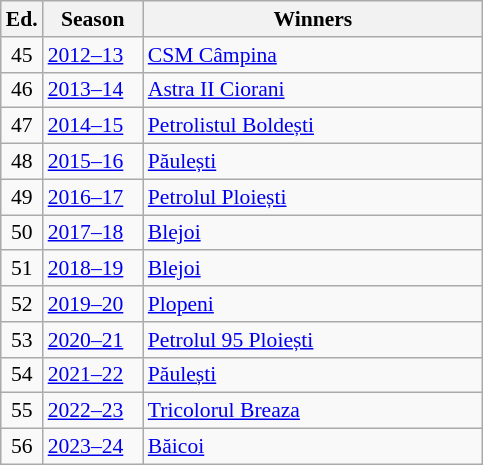<table class="wikitable" style="font-size:90%">
<tr>
<th><abbr>Ed.</abbr></th>
<th width="60">Season</th>
<th width="220">Winners</th>
</tr>
<tr>
<td align=center>45</td>
<td><a href='#'>2012–13</a></td>
<td><a href='#'>CSM Câmpina</a></td>
</tr>
<tr>
<td align=center>46</td>
<td><a href='#'>2013–14</a></td>
<td><a href='#'>Astra II Ciorani</a></td>
</tr>
<tr>
<td align=center>47</td>
<td><a href='#'>2014–15</a></td>
<td><a href='#'>Petrolistul Boldești</a></td>
</tr>
<tr>
<td align=center>48</td>
<td><a href='#'>2015–16</a></td>
<td><a href='#'>Păulești</a></td>
</tr>
<tr>
<td align=center>49</td>
<td><a href='#'>2016–17</a></td>
<td><a href='#'>Petrolul Ploiești</a></td>
</tr>
<tr>
<td align=center>50</td>
<td><a href='#'>2017–18</a></td>
<td><a href='#'>Blejoi</a></td>
</tr>
<tr>
<td align=center>51</td>
<td><a href='#'>2018–19</a></td>
<td><a href='#'>Blejoi</a></td>
</tr>
<tr>
<td align=center>52</td>
<td><a href='#'>2019–20</a></td>
<td><a href='#'>Plopeni</a></td>
</tr>
<tr>
<td align=center>53</td>
<td><a href='#'>2020–21</a></td>
<td><a href='#'>Petrolul 95 Ploiești</a></td>
</tr>
<tr>
<td align=center>54</td>
<td><a href='#'>2021–22</a></td>
<td><a href='#'>Păulești</a></td>
</tr>
<tr>
<td align=center>55</td>
<td><a href='#'>2022–23</a></td>
<td><a href='#'>Tricolorul Breaza</a></td>
</tr>
<tr>
<td align=center>56</td>
<td><a href='#'>2023–24</a></td>
<td><a href='#'>Băicoi</a></td>
</tr>
</table>
